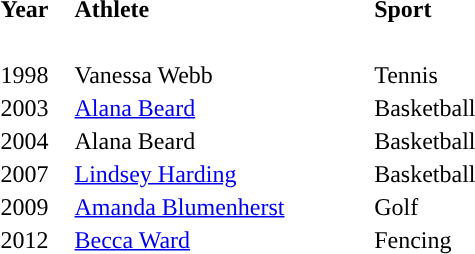<table class="toccolours" style="float: center; margin-right: 1em;" width="350px">
<tr>
<th colspan="3" style="text-align: center; "></th>
</tr>
<tr>
<td><strong>Year</strong></td>
<td><strong>Athlete</strong></td>
<td><strong>Sport</strong></td>
</tr>
<tr>
<td colspan="3"><br></td>
</tr>
<tr>
<td>1998</td>
<td>Vanessa Webb</td>
<td>Tennis</td>
</tr>
<tr>
<td>2003</td>
<td><a href='#'>Alana Beard</a></td>
<td>Basketball</td>
</tr>
<tr>
<td>2004</td>
<td>Alana Beard</td>
<td>Basketball</td>
</tr>
<tr>
<td>2007</td>
<td><a href='#'>Lindsey Harding</a></td>
<td>Basketball</td>
</tr>
<tr>
<td>2009</td>
<td><a href='#'>Amanda Blumenherst</a></td>
<td>Golf</td>
</tr>
<tr>
<td>2012</td>
<td><a href='#'>Becca Ward</a></td>
<td>Fencing</td>
</tr>
</table>
